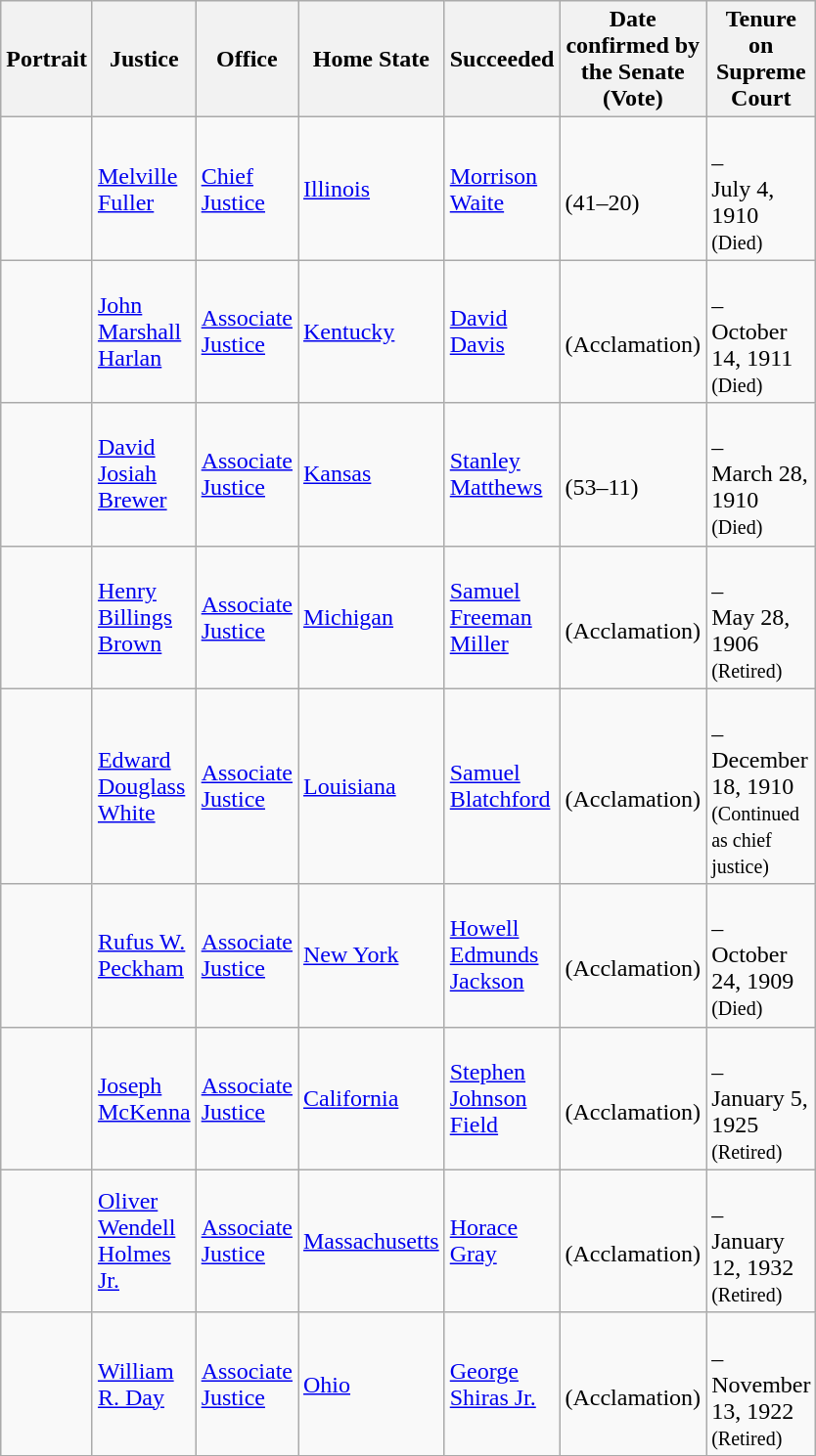<table class="wikitable sortable">
<tr>
<th scope="col" style="width: 10px;">Portrait</th>
<th scope="col" style="width: 10px;">Justice</th>
<th scope="col" style="width: 10px;">Office</th>
<th scope="col" style="width: 10px;">Home State</th>
<th scope="col" style="width: 10px;">Succeeded</th>
<th scope="col" style="width: 10px;">Date confirmed by the Senate<br>(Vote)</th>
<th scope="col" style="width: 10px;">Tenure on Supreme Court</th>
</tr>
<tr>
<td></td>
<td><a href='#'>Melville Fuller</a></td>
<td><a href='#'>Chief Justice</a></td>
<td><a href='#'>Illinois</a></td>
<td><a href='#'>Morrison Waite</a></td>
<td><br>(41–20)</td>
<td><br>–<br>July 4, 1910<br><small>(Died)</small></td>
</tr>
<tr>
<td></td>
<td><a href='#'>John Marshall Harlan</a></td>
<td><a href='#'>Associate Justice</a></td>
<td><a href='#'>Kentucky</a></td>
<td><a href='#'>David Davis</a></td>
<td><br>(Acclamation)</td>
<td><br>–<br>October 14, 1911<br><small>(Died)</small></td>
</tr>
<tr>
<td></td>
<td><a href='#'>David Josiah Brewer</a></td>
<td><a href='#'>Associate Justice</a></td>
<td><a href='#'>Kansas</a></td>
<td><a href='#'>Stanley Matthews</a></td>
<td><br>(53–11)</td>
<td><br>–<br>March 28, 1910<br><small>(Died)</small></td>
</tr>
<tr>
<td></td>
<td><a href='#'>Henry Billings Brown</a></td>
<td><a href='#'>Associate Justice</a></td>
<td><a href='#'>Michigan</a></td>
<td><a href='#'>Samuel Freeman Miller</a></td>
<td><br>(Acclamation)</td>
<td><br>–<br>May 28, 1906<br><small>(Retired)</small></td>
</tr>
<tr>
<td></td>
<td><a href='#'>Edward Douglass White</a></td>
<td><a href='#'>Associate Justice</a></td>
<td><a href='#'>Louisiana</a></td>
<td><a href='#'>Samuel Blatchford</a></td>
<td><br>(Acclamation)</td>
<td><br>–<br>December 18, 1910<br><small>(Continued as chief justice)</small></td>
</tr>
<tr>
<td></td>
<td><a href='#'>Rufus W. Peckham</a></td>
<td><a href='#'>Associate Justice</a></td>
<td><a href='#'>New York</a></td>
<td><a href='#'>Howell Edmunds Jackson</a></td>
<td><br>(Acclamation)</td>
<td><br>–<br>October 24, 1909<br><small>(Died)</small></td>
</tr>
<tr>
<td></td>
<td><a href='#'>Joseph McKenna</a></td>
<td><a href='#'>Associate Justice</a></td>
<td><a href='#'>California</a></td>
<td><a href='#'>Stephen Johnson Field</a></td>
<td><br>(Acclamation)</td>
<td><br>–<br>January 5, 1925<br><small>(Retired)</small></td>
</tr>
<tr>
<td></td>
<td><a href='#'>Oliver Wendell Holmes Jr.</a></td>
<td><a href='#'>Associate Justice</a></td>
<td><a href='#'>Massachusetts</a></td>
<td><a href='#'>Horace Gray</a></td>
<td><br>(Acclamation)</td>
<td><br>–<br>January 12, 1932<br><small>(Retired)</small></td>
</tr>
<tr>
<td></td>
<td><a href='#'>William R. Day</a></td>
<td><a href='#'>Associate Justice</a></td>
<td><a href='#'>Ohio</a></td>
<td><a href='#'>George Shiras Jr.</a></td>
<td><br>(Acclamation)</td>
<td><br>–<br>November 13, 1922<br><small>(Retired)</small></td>
</tr>
<tr>
</tr>
</table>
